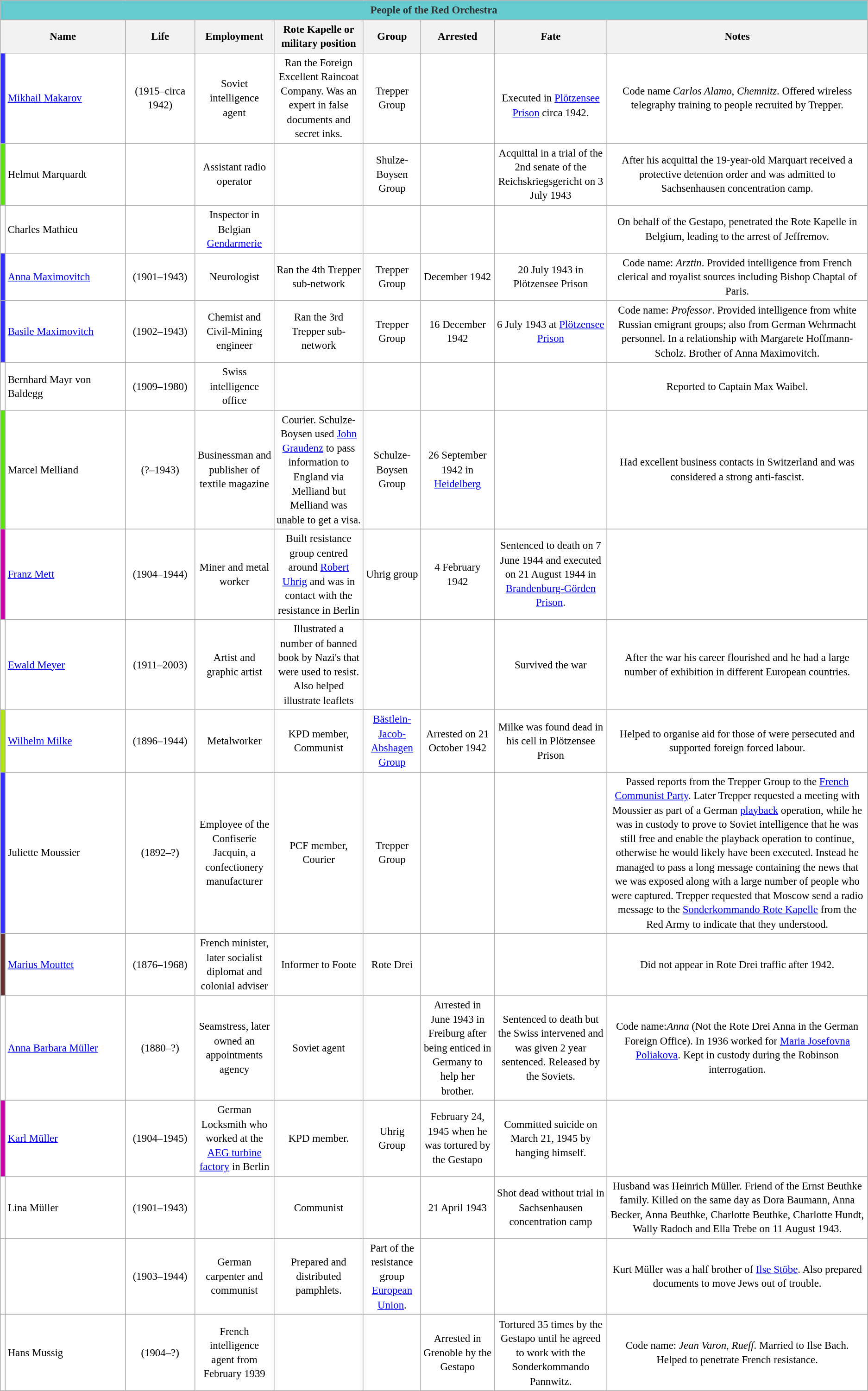<table class="wikitable sortable" style="table-layout:fixed;background-color:#FEFEFE;font-size:95%;padding:0.30em;line-height:1.35em;">
<tr>
<th colspan="9" style="text-align: center; background-color:#68cbd0; color:#333333;">People of the Red Orchestra</th>
</tr>
<tr>
<th scope="col"  colspan="2" width=14.4%>Name</th>
<th scope="col"  width=8%>Life</th>
<th scope="col">Employment</th>
<th scope="col">Rote Kapelle or military position</th>
<th scope="col">Group</th>
<th scope="col">Arrested</th>
<th scope="col">Fate</th>
<th scope="col">Notes</th>
</tr>
<tr>
<td style="background-color:#3531ff"></td>
<td><a href='#'>Mikhail Makarov</a></td>
<td style="text-align: center;">(1915–circa 1942)</td>
<td style="text-align: center;">Soviet intelligence agent</td>
<td style="text-align: center;">Ran the Foreign Excellent Raincoat Company. Was an expert in false documents and secret inks.</td>
<td style="text-align: center;">Trepper Group</td>
<td style="text-align: center;"></td>
<td style="text-align: center;"><br>Executed in <a href='#'>Plötzensee Prison</a> circa 1942.</td>
<td style="text-align: center;">Code name <em>Carlos Alamo</em>, <em>Chemnitz</em>. Offered wireless telegraphy training to people recruited by Trepper.</td>
</tr>
<tr>
<td style="background-color:#5fe313"></td>
<td>Helmut Marquardt</td>
<td style="text-align: center;"></td>
<td style="text-align: center;">Assistant radio operator</td>
<td style="text-align: center;"></td>
<td style="text-align: center;">Shulze-Boysen Group</td>
<td style="text-align: center;"></td>
<td style="text-align: center;">Acquittal in a trial of the 2nd senate of the Reichskriegsgericht on 3 July 1943</td>
<td style="text-align: center;">After his acquittal the 19-year-old Marquart received a protective detention order and was admitted to Sachsenhausen concentration camp.</td>
</tr>
<tr>
<td rowspan="1"></td>
<td>Charles Mathieu</td>
<td style="text-align: center;"></td>
<td style="text-align: center;">Inspector in Belgian <a href='#'>Gendarmerie</a></td>
<td style="text-align: center;"></td>
<td style="text-align: center;"></td>
<td style="text-align: center;"></td>
<td style="text-align: center;"></td>
<td style="text-align: center;">On behalf of the Gestapo, penetrated the Rote Kapelle in Belgium, leading to the arrest of Jeffremov.</td>
</tr>
<tr>
<td style="background-color:#3531ff"></td>
<td><a href='#'>Anna Maximovitch</a></td>
<td style="text-align: center;">(1901–1943)</td>
<td style="text-align: center;">Neurologist</td>
<td style="text-align: center;">Ran the 4th Trepper sub-network</td>
<td style="text-align: center;">Trepper Group</td>
<td style="text-align: center;">December 1942</td>
<td style="text-align: center;">20 July 1943 in Plötzensee Prison</td>
<td style="text-align: center;">Code name: <em>Arztin</em>. Provided intelligence from French clerical and royalist sources including Bishop Chaptal of Paris.</td>
</tr>
<tr>
<td style="background-color:#3531ff"></td>
<td><a href='#'>Basile Maximovitch</a></td>
<td style="text-align: center;">(1902–1943)</td>
<td style="text-align: center;">Chemist and Civil-Mining engineer</td>
<td style="text-align: center;">Ran the 3rd Trepper sub-network</td>
<td style="text-align: center;">Trepper Group</td>
<td style="text-align: center;">16 December 1942</td>
<td style="text-align: center;">6 July 1943 at <a href='#'>Plötzensee Prison</a></td>
<td style="text-align: center;">Code name: <em>Professor</em>. Provided intelligence from white Russian emigrant groups; also from German Wehrmacht personnel. In a relationship with Margarete Hoffmann-Scholz. Brother of Anna Maximovitch.</td>
</tr>
<tr>
<td rowspan="1"></td>
<td>Bernhard Mayr von Baldegg</td>
<td style="text-align: center;">(1909–1980)</td>
<td style="text-align: center;">Swiss intelligence office</td>
<td style="text-align: center;"></td>
<td style="text-align: center;"></td>
<td style="text-align: center;"></td>
<td style="text-align: center;"></td>
<td style="text-align: center;">Reported to Captain Max Waibel.</td>
</tr>
<tr>
<td style="background-color:#5fe313"></td>
<td>Marcel Melliand</td>
<td style="text-align: center;">(?–1943)</td>
<td style="text-align: center;">Businessman and publisher of textile magazine</td>
<td style="text-align: center;">Courier. Schulze-Boysen used <a href='#'>John Graudenz</a> to pass information to England via Melliand but Melliand was unable to get a visa.</td>
<td style="text-align: center;">Schulze-Boysen Group</td>
<td style="text-align: center;">26 September 1942 in <a href='#'>Heidelberg</a></td>
<td style="text-align: center;"></td>
<td style="text-align: center;">Had excellent business contacts in Switzerland and was considered a strong anti-fascist.</td>
</tr>
<tr>
<td style="background-color:#cb01a9"></td>
<td><a href='#'>Franz Mett</a></td>
<td style="text-align: center;">(1904–1944)</td>
<td style="text-align: center;">Miner and metal worker</td>
<td style="text-align: center;">Built resistance group centred around <a href='#'>Robert Uhrig</a> and was in contact with the resistance in Berlin</td>
<td style="text-align: center;">Uhrig group</td>
<td style="text-align: center;">4 February 1942</td>
<td style="text-align: center;">Sentenced to death on 7 June 1944 and executed on 21 August 1944 in <a href='#'>Brandenburg-Görden Prison</a>.</td>
<td style="text-align: center;"></td>
</tr>
<tr>
<td rowspan="1"></td>
<td><a href='#'>Ewald Meyer</a></td>
<td style="text-align: center;">(1911–2003)</td>
<td style="text-align: center;">Artist and graphic artist</td>
<td style="text-align: center;">Illustrated a number of banned book by Nazi's that were used to resist. Also helped illustrate leaflets</td>
<td style="text-align: center;"></td>
<td style="text-align: center;"></td>
<td style="text-align: center;">Survived the war</td>
<td style="text-align: center;">After the war his career flourished and he had a large number of exhibition in different European countries.</td>
</tr>
<tr>
<td style="background-color:#aee313"></td>
<td><a href='#'>Wilhelm Milke</a></td>
<td style="text-align: center;">(1896–1944)</td>
<td style="text-align: center;">Metalworker</td>
<td style="text-align: center;">KPD member, Communist</td>
<td style="text-align: center;"><a href='#'>Bästlein-Jacob-Abshagen Group</a></td>
<td style="text-align: center;">Arrested on 21 October 1942</td>
<td style="text-align: center;">Milke was found dead in his cell in Plötzensee Prison</td>
<td style="text-align: center;">Helped to organise aid for those of were persecuted and supported foreign forced labour.</td>
</tr>
<tr>
<td style="background-color:#3531ff"></td>
<td>Juliette Moussier</td>
<td style="text-align: center;">(1892–?)</td>
<td style="text-align: center;">Employee of the Confiserie Jacquin, a confectionery manufacturer</td>
<td style="text-align: center;">PCF member, Courier</td>
<td style="text-align: center;">Trepper Group</td>
<td style="text-align: center;"></td>
<td style="text-align: center;"></td>
<td style="text-align: center;">Passed reports from the Trepper Group to the <a href='#'>French Communist Party</a>. Later Trepper requested a meeting with Moussier as part of a German <a href='#'>playback</a> operation, while he was in custody to prove to Soviet intelligence that he was still free and enable the playback operation to continue, otherwise he would likely have been executed. Instead he managed to pass a long message containing the news that we was exposed along with a large number of people who were captured. Trepper requested that Moscow send a radio message to the <a href='#'>Sonderkommando Rote Kapelle</a> from the Red Army to indicate that they understood.</td>
</tr>
<tr>
<td style="background-color:#663234"></td>
<td><a href='#'>Marius Mouttet</a></td>
<td style="text-align: center;">(1876–1968)</td>
<td style="text-align: center;">French minister, later socialist diplomat and colonial adviser</td>
<td style="text-align: center;">Informer to Foote</td>
<td style="text-align: center;">Rote Drei</td>
<td style="text-align: center;"></td>
<td style="text-align: center;"></td>
<td style="text-align: center;">Did not appear in Rote Drei traffic after 1942.</td>
</tr>
<tr>
<td rowspan="1"></td>
<td><a href='#'>Anna Barbara Müller</a></td>
<td style="text-align: center;">(1880–?)</td>
<td style="text-align: center;">Seamstress, later owned an appointments agency</td>
<td style="text-align: center;">Soviet agent</td>
<td style="text-align: center;"></td>
<td style="text-align: center;">Arrested in June 1943 in Freiburg after being enticed in Germany to help her brother.</td>
<td style="text-align: center;">Sentenced to death but the Swiss intervened and was given 2 year sentenced. Released by the Soviets.</td>
<td style="text-align: center;">Code name:<em>Anna</em> (Not the Rote Drei Anna in the German Foreign Office). In 1936 worked for <a href='#'>Maria Josefovna Poliakova</a>. Kept in custody during the Robinson interrogation.</td>
</tr>
<tr>
<td style="background-color:#cb01a9"></td>
<td><a href='#'>Karl Müller</a></td>
<td style="text-align: center;">(1904–1945)</td>
<td style="text-align: center;">German Locksmith who worked at the <a href='#'>AEG turbine factory</a> in Berlin</td>
<td style="text-align: center;">KPD member.</td>
<td style="text-align: center;">Uhrig Group</td>
<td style="text-align: center;">February 24, 1945 when he was tortured by the Gestapo</td>
<td style="text-align: center;">Committed suicide on March 21, 1945 by hanging himself.</td>
<td style="text-align: center;"></td>
</tr>
<tr>
<td rowspan="1"></td>
<td>Lina Müller</td>
<td style="text-align: center;">(1901–1943)</td>
<td style="text-align: center;"></td>
<td style="text-align: center;">Communist</td>
<td style="text-align: center;"></td>
<td style="text-align: center;">21 April 1943</td>
<td style="text-align: center;">Shot dead without trial in Sachsenhausen concentration camp</td>
<td style="text-align: center;">Husband was Heinrich Müller. Friend of the Ernst Beuthke family. Killed on the same day as Dora Baumann, Anna Becker, Anna Beuthke, Charlotte Beuthke, Charlotte Hundt, Wally Radoch and Ella Trebe on 11 August 1943.</td>
</tr>
<tr>
<td rowspan="1"></td>
<td></td>
<td style="text-align: center;">(1903–1944)</td>
<td style="text-align: center;">German carpenter and communist</td>
<td style="text-align: center;">Prepared and distributed pamphlets.</td>
<td style="text-align: center;">Part of the resistance group <a href='#'>European Union</a>.</td>
<td style="text-align: center;"></td>
<td style="text-align: center;"></td>
<td style="text-align: center;">Kurt Müller was a half brother of <a href='#'>Ilse Stöbe</a>. Also prepared documents to move Jews out of trouble.</td>
</tr>
<tr>
<td rowspan="1"></td>
<td>Hans Mussig</td>
<td style="text-align: center;">(1904–?)</td>
<td style="text-align: center;">French intelligence agent from February 1939</td>
<td style="text-align: center;"></td>
<td style="text-align: center;"></td>
<td style="text-align: center;">Arrested in Grenoble by the Gestapo</td>
<td style="text-align: center;">Tortured 35 times by the Gestapo until he agreed to work with the Sonderkommando Pannwitz.</td>
<td style="text-align: center;">Code name: <em>Jean Varon</em>, <em>Rueff</em>. Married to Ilse Bach. Helped to penetrate French resistance.</td>
</tr>
</table>
